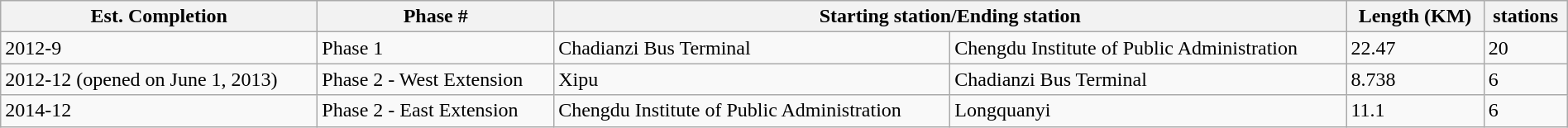<table class="wikitable" align="center" style="width: 100%;">
<tr>
<th>Est. Completion</th>
<th>Phase #</th>
<th colspan="2">Starting station/Ending station</th>
<th>Length (KM)</th>
<th>stations</th>
</tr>
<tr>
<td>2012-9</td>
<td>Phase 1</td>
<td>Chadianzi Bus Terminal</td>
<td>Chengdu Institute of Public Administration</td>
<td>22.47</td>
<td>20</td>
</tr>
<tr>
<td>2012-12 (opened on June 1, 2013)</td>
<td>Phase 2 - West Extension</td>
<td>Xipu</td>
<td>Chadianzi Bus Terminal</td>
<td>8.738</td>
<td>6</td>
</tr>
<tr>
<td>2014-12</td>
<td>Phase 2 - East Extension</td>
<td>Chengdu Institute of Public Administration</td>
<td>Longquanyi</td>
<td>11.1</td>
<td>6</td>
</tr>
</table>
